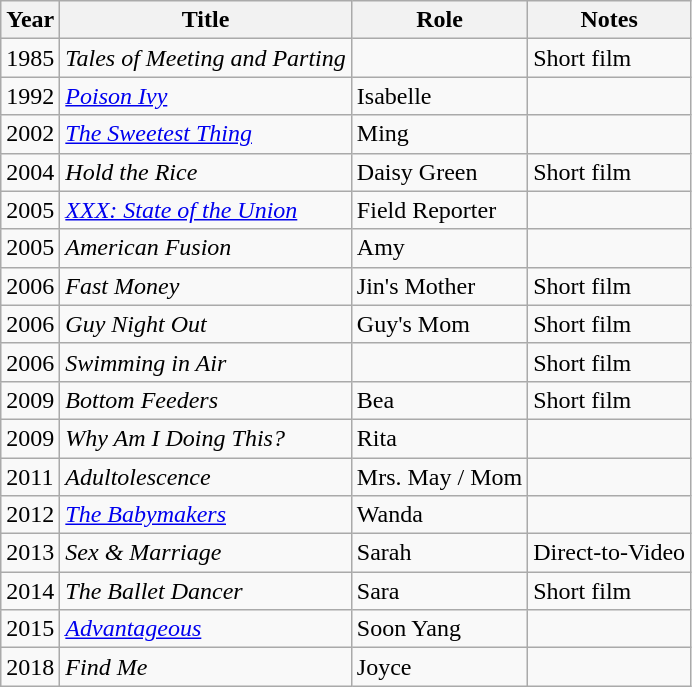<table class = "wikitable sortable">
<tr>
<th>Year</th>
<th>Title</th>
<th>Role</th>
<th>Notes</th>
</tr>
<tr>
<td>1985</td>
<td><em>Tales of Meeting and Parting</em></td>
<td></td>
<td>Short film</td>
</tr>
<tr>
<td>1992</td>
<td><em><a href='#'>Poison Ivy</a></em></td>
<td>Isabelle</td>
<td></td>
</tr>
<tr>
<td>2002</td>
<td><em><a href='#'>The Sweetest Thing</a></em></td>
<td>Ming</td>
<td></td>
</tr>
<tr>
<td>2004</td>
<td><em>Hold the Rice</em></td>
<td>Daisy Green</td>
<td>Short film</td>
</tr>
<tr>
<td>2005</td>
<td><em><a href='#'>XXX: State of the Union</a></em></td>
<td>Field Reporter</td>
<td></td>
</tr>
<tr>
<td>2005</td>
<td><em>American Fusion</em></td>
<td>Amy</td>
<td></td>
</tr>
<tr>
<td>2006</td>
<td><em>Fast Money</em></td>
<td>Jin's Mother</td>
<td>Short film</td>
</tr>
<tr>
<td>2006</td>
<td><em>Guy Night Out</em></td>
<td>Guy's Mom</td>
<td>Short film</td>
</tr>
<tr>
<td>2006</td>
<td><em>Swimming in Air</em></td>
<td></td>
<td>Short film</td>
</tr>
<tr>
<td>2009</td>
<td><em>Bottom Feeders</em></td>
<td>Bea</td>
<td>Short film</td>
</tr>
<tr>
<td>2009</td>
<td><em>Why Am I Doing This?</em></td>
<td>Rita</td>
<td></td>
</tr>
<tr>
<td>2011</td>
<td><em>Adultolescence</em></td>
<td>Mrs. May / Mom</td>
<td></td>
</tr>
<tr>
<td>2012</td>
<td><em><a href='#'>The Babymakers</a></em></td>
<td>Wanda</td>
<td></td>
</tr>
<tr>
<td>2013</td>
<td><em>Sex & Marriage</em></td>
<td>Sarah</td>
<td>Direct-to-Video</td>
</tr>
<tr>
<td>2014</td>
<td><em>The Ballet Dancer</em></td>
<td>Sara</td>
<td>Short film</td>
</tr>
<tr>
<td>2015</td>
<td><em><a href='#'>Advantageous</a></em></td>
<td>Soon Yang</td>
<td></td>
</tr>
<tr>
<td>2018</td>
<td><em>Find Me</em></td>
<td>Joyce</td>
<td></td>
</tr>
</table>
